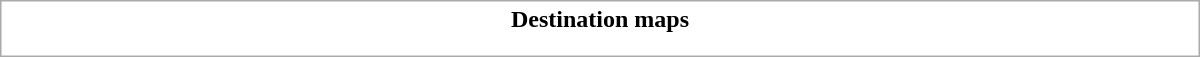<table class="collapsible uncollapsed" style="border:1px #aaa solid; width:50em; margin:0.2em auto">
<tr>
<th>Destination maps</th>
</tr>
<tr>
<td></td>
</tr>
<tr>
<td></td>
</tr>
<tr>
<td></td>
</tr>
</table>
